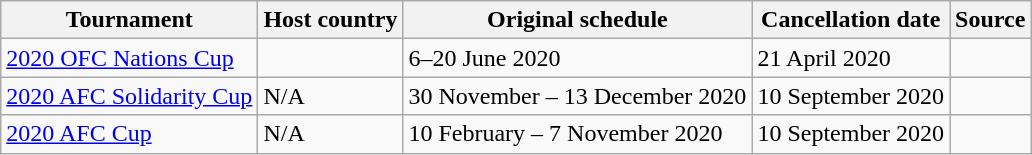<table class="wikitable">
<tr>
<th>Tournament</th>
<th>Host country</th>
<th>Original schedule</th>
<th>Cancellation date</th>
<th>Source</th>
</tr>
<tr>
<td><a href='#'>2020 OFC Nations Cup</a></td>
<td></td>
<td>6–20 June 2020</td>
<td>21 April 2020</td>
<td></td>
</tr>
<tr>
<td><a href='#'>2020 AFC Solidarity Cup</a></td>
<td>N/A</td>
<td>30 November – 13 December 2020</td>
<td>10 September 2020</td>
<td></td>
</tr>
<tr>
<td><a href='#'>2020 AFC Cup</a></td>
<td>N/A</td>
<td>10 February – 7 November 2020</td>
<td>10 September 2020</td>
<td></td>
</tr>
</table>
